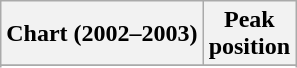<table class="wikitable sortable">
<tr>
<th align="left">Chart (2002–2003)</th>
<th align="center">Peak<br>position</th>
</tr>
<tr>
</tr>
<tr>
</tr>
</table>
